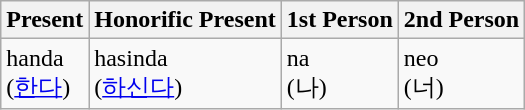<table class="wikitable">
<tr>
<th>Present</th>
<th>Honorific Present</th>
<th>1st Person</th>
<th>2nd Person</th>
</tr>
<tr>
<td>handa<br>(<a href='#'>한다</a>)</td>
<td>hasinda<br>(<a href='#'>하신다</a>)</td>
<td>na<br>(나)</td>
<td>neo<br>(너)</td>
</tr>
</table>
